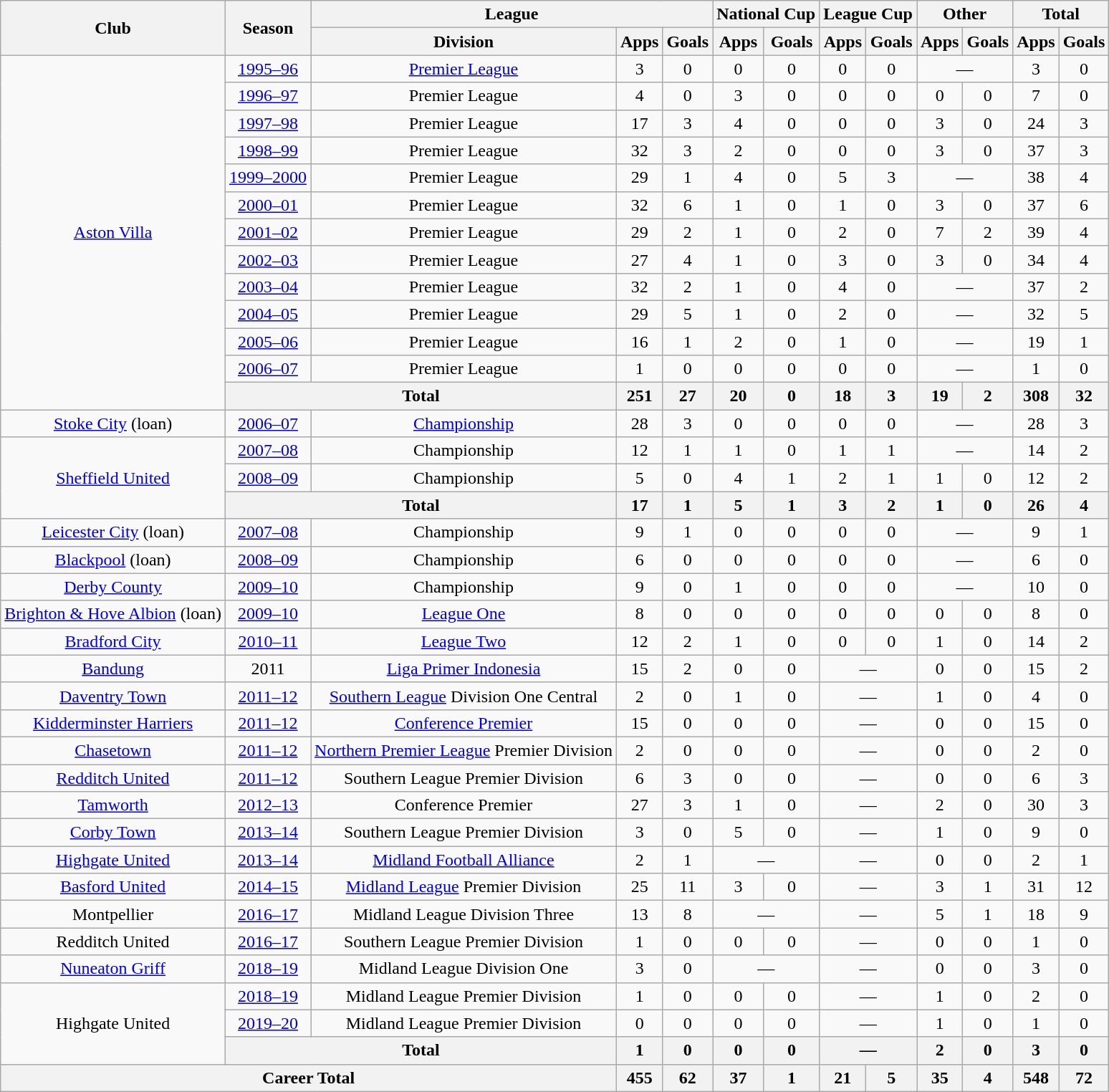<table class="wikitable" style="text-align: center;">
<tr>
<th rowspan="2">Club</th>
<th rowspan="2">Season</th>
<th colspan="3">League</th>
<th colspan="2">National Cup</th>
<th colspan="2">League Cup</th>
<th colspan="2">Other</th>
<th colspan="2">Total</th>
</tr>
<tr>
<th>Division</th>
<th>Apps</th>
<th>Goals</th>
<th>Apps</th>
<th>Goals</th>
<th>Apps</th>
<th>Goals</th>
<th>Apps</th>
<th>Goals</th>
<th>Apps</th>
<th>Goals</th>
</tr>
<tr>
<td rowspan="13"><a href='#'>Aston Villa</a></td>
<td><a href='#'>1995–96</a></td>
<td><a href='#'>Premier League</a></td>
<td>3</td>
<td>0</td>
<td>0</td>
<td>0</td>
<td>0</td>
<td>0</td>
<td colspan="2">—</td>
<td>3</td>
<td>0</td>
</tr>
<tr>
<td><a href='#'>1996–97</a></td>
<td>Premier League</td>
<td>4</td>
<td>0</td>
<td>3</td>
<td>0</td>
<td>0</td>
<td>0</td>
<td>0</td>
<td>0</td>
<td>7</td>
<td>0</td>
</tr>
<tr>
<td><a href='#'>1997–98</a></td>
<td>Premier League</td>
<td>17</td>
<td>3</td>
<td>4</td>
<td>0</td>
<td>0</td>
<td>0</td>
<td>3</td>
<td>0</td>
<td>24</td>
<td>3</td>
</tr>
<tr>
<td><a href='#'>1998–99</a></td>
<td>Premier League</td>
<td>32</td>
<td>3</td>
<td>2</td>
<td>0</td>
<td>0</td>
<td>0</td>
<td>3</td>
<td>0</td>
<td>37</td>
<td>3</td>
</tr>
<tr>
<td><a href='#'>1999–2000</a></td>
<td>Premier League</td>
<td>29</td>
<td>1</td>
<td>4</td>
<td>0</td>
<td>5</td>
<td>3</td>
<td colspan="2">—</td>
<td>38</td>
<td>4</td>
</tr>
<tr>
<td><a href='#'>2000–01</a></td>
<td>Premier League</td>
<td>32</td>
<td>6</td>
<td>1</td>
<td>0</td>
<td>1</td>
<td>0</td>
<td>3</td>
<td>0</td>
<td>37</td>
<td>6</td>
</tr>
<tr>
<td><a href='#'>2001–02</a></td>
<td>Premier League</td>
<td>29</td>
<td>2</td>
<td>1</td>
<td>0</td>
<td>2</td>
<td>0</td>
<td>7</td>
<td>2</td>
<td>39</td>
<td>4</td>
</tr>
<tr>
<td><a href='#'>2002–03</a></td>
<td>Premier League</td>
<td>27</td>
<td>4</td>
<td>1</td>
<td>0</td>
<td>3</td>
<td>0</td>
<td>3</td>
<td>0</td>
<td>34</td>
<td>4</td>
</tr>
<tr>
<td><a href='#'>2003–04</a></td>
<td>Premier League</td>
<td>32</td>
<td>2</td>
<td>1</td>
<td>0</td>
<td>4</td>
<td>0</td>
<td colspan="2">—</td>
<td>37</td>
<td>2</td>
</tr>
<tr>
<td><a href='#'>2004–05</a></td>
<td>Premier League</td>
<td>29</td>
<td>5</td>
<td>1</td>
<td>0</td>
<td>2</td>
<td>0</td>
<td colspan="2">—</td>
<td>32</td>
<td>5</td>
</tr>
<tr>
<td><a href='#'>2005–06</a></td>
<td>Premier League</td>
<td>16</td>
<td>1</td>
<td>2</td>
<td>0</td>
<td>1</td>
<td>0</td>
<td colspan="2">—</td>
<td>19</td>
<td>1</td>
</tr>
<tr>
<td><a href='#'>2006–07</a></td>
<td>Premier League</td>
<td>1</td>
<td>0</td>
<td>0</td>
<td>0</td>
<td>0</td>
<td>0</td>
<td colspan="2">—</td>
<td>1</td>
<td>0</td>
</tr>
<tr>
<th colspan="2">Total</th>
<th>251</th>
<th>27</th>
<th>20</th>
<th>0</th>
<th>18</th>
<th>3</th>
<th>19</th>
<th>2</th>
<th>308</th>
<th>32</th>
</tr>
<tr>
<td><a href='#'>Stoke City</a> (loan)</td>
<td><a href='#'>2006–07</a></td>
<td><a href='#'>Championship</a></td>
<td>28</td>
<td>3</td>
<td>0</td>
<td>0</td>
<td>0</td>
<td>0</td>
<td colspan="2">—</td>
<td>28</td>
<td>3</td>
</tr>
<tr>
<td rowspan="3"><a href='#'>Sheffield United</a></td>
<td><a href='#'>2007–08</a></td>
<td>Championship</td>
<td>12</td>
<td>1</td>
<td>1</td>
<td>0</td>
<td>1</td>
<td>1</td>
<td colspan="2">—</td>
<td>14</td>
<td>2</td>
</tr>
<tr>
<td><a href='#'>2008–09</a></td>
<td>Championship</td>
<td>5</td>
<td>0</td>
<td>4</td>
<td>1</td>
<td>2</td>
<td>1</td>
<td>1</td>
<td>0</td>
<td>12</td>
<td>2</td>
</tr>
<tr>
<th colspan="2">Total</th>
<th>17</th>
<th>1</th>
<th>5</th>
<th>1</th>
<th>3</th>
<th>2</th>
<th>1</th>
<th>0</th>
<th>26</th>
<th>4</th>
</tr>
<tr>
<td><a href='#'>Leicester City</a> (loan)</td>
<td><a href='#'>2007–08</a></td>
<td>Championship</td>
<td>9</td>
<td>1</td>
<td>0</td>
<td>0</td>
<td>0</td>
<td>0</td>
<td colspan="2">—</td>
<td>9</td>
<td>1</td>
</tr>
<tr>
<td><a href='#'>Blackpool</a> (loan)</td>
<td><a href='#'>2008–09</a></td>
<td>Championship</td>
<td>6</td>
<td>0</td>
<td>0</td>
<td>0</td>
<td>0</td>
<td>0</td>
<td colspan="2">—</td>
<td>6</td>
<td>0</td>
</tr>
<tr>
<td><a href='#'>Derby County</a></td>
<td><a href='#'>2009–10</a></td>
<td>Championship</td>
<td>9</td>
<td>0</td>
<td>1</td>
<td>0</td>
<td>0</td>
<td>0</td>
<td colspan="2">—</td>
<td>10</td>
<td>0</td>
</tr>
<tr>
<td><a href='#'>Brighton & Hove Albion</a> (loan)</td>
<td><a href='#'>2009–10</a></td>
<td><a href='#'>League One</a></td>
<td>8</td>
<td>0</td>
<td>0</td>
<td>0</td>
<td>0</td>
<td>0</td>
<td>0</td>
<td>0</td>
<td>8</td>
<td>0</td>
</tr>
<tr>
<td><a href='#'>Bradford City</a></td>
<td><a href='#'>2010–11</a></td>
<td><a href='#'>League Two</a></td>
<td>12</td>
<td>2</td>
<td>1</td>
<td>0</td>
<td>0</td>
<td>0</td>
<td>1</td>
<td>0</td>
<td>14</td>
<td>2</td>
</tr>
<tr>
<td><a href='#'>Bandung</a></td>
<td>2011</td>
<td><a href='#'>Liga Primer Indonesia</a></td>
<td>15</td>
<td>2</td>
<td>0</td>
<td>0</td>
<td colspan="2">—</td>
<td>0</td>
<td>0</td>
<td>15</td>
<td>2</td>
</tr>
<tr>
<td><a href='#'>Daventry Town</a></td>
<td><a href='#'>2011–12</a></td>
<td><a href='#'>Southern League</a> Division One Central</td>
<td>2</td>
<td>0</td>
<td>1</td>
<td>0</td>
<td colspan="2">—</td>
<td>1</td>
<td>0</td>
<td>4</td>
<td>0</td>
</tr>
<tr>
<td><a href='#'>Kidderminster Harriers</a></td>
<td><a href='#'>2011–12</a></td>
<td><a href='#'>Conference Premier</a></td>
<td>15</td>
<td>0</td>
<td>0</td>
<td>0</td>
<td colspan="2">—</td>
<td>0</td>
<td>0</td>
<td>15</td>
<td>0</td>
</tr>
<tr>
<td><a href='#'>Chasetown</a></td>
<td><a href='#'>2011–12</a></td>
<td><a href='#'>Northern Premier League</a> Premier Division</td>
<td>2</td>
<td>0</td>
<td>0</td>
<td>0</td>
<td colspan="2">—</td>
<td>0</td>
<td>0</td>
<td>2</td>
<td>0</td>
</tr>
<tr>
<td><a href='#'>Redditch United</a></td>
<td><a href='#'>2011–12</a></td>
<td>Southern League Premier Division</td>
<td>6</td>
<td>3</td>
<td>0</td>
<td>0</td>
<td colspan="2">—</td>
<td>0</td>
<td>0</td>
<td>6</td>
<td>3</td>
</tr>
<tr>
<td><a href='#'>Tamworth</a></td>
<td><a href='#'>2012–13</a></td>
<td>Conference Premier</td>
<td>27</td>
<td>3</td>
<td>1</td>
<td>0</td>
<td colspan="2">—</td>
<td>2</td>
<td>0</td>
<td>30</td>
<td>3</td>
</tr>
<tr>
<td><a href='#'>Corby Town</a></td>
<td><a href='#'>2013–14</a></td>
<td>Southern League Premier Division</td>
<td>3</td>
<td>0</td>
<td>5</td>
<td>0</td>
<td colspan="2">—</td>
<td>1</td>
<td>0</td>
<td>9</td>
<td>0</td>
</tr>
<tr>
<td><a href='#'>Highgate United</a></td>
<td><a href='#'>2013–14</a></td>
<td><a href='#'>Midland Football Alliance</a></td>
<td>2</td>
<td>1</td>
<td colspan="2">—</td>
<td colspan="2">—</td>
<td>0</td>
<td>0</td>
<td>2</td>
<td>1</td>
</tr>
<tr>
<td><a href='#'>Basford United</a></td>
<td><a href='#'>2014–15</a></td>
<td><a href='#'>Midland League</a> Premier Division</td>
<td>25</td>
<td>11</td>
<td>3</td>
<td>0</td>
<td colspan="2">—</td>
<td>3</td>
<td>1</td>
<td>31</td>
<td>12</td>
</tr>
<tr>
<td>Montpellier</td>
<td><a href='#'>2016–17</a></td>
<td>Midland League Division Three</td>
<td>13</td>
<td>8</td>
<td colspan="2">—</td>
<td colspan="2">—</td>
<td>5</td>
<td>1</td>
<td>18</td>
<td>9</td>
</tr>
<tr>
<td>Redditch United</td>
<td><a href='#'>2016–17</a></td>
<td>Southern League Premier Division</td>
<td>1</td>
<td>0</td>
<td>0</td>
<td>0</td>
<td colspan="2">—</td>
<td>0</td>
<td>0</td>
<td>1</td>
<td>0</td>
</tr>
<tr>
<td><a href='#'>Nuneaton Griff</a></td>
<td><a href='#'>2018–19</a></td>
<td>Midland League Division One</td>
<td>3</td>
<td>0</td>
<td colspan="2">—</td>
<td colspan="2">—</td>
<td>0</td>
<td>0</td>
<td>3</td>
<td>0</td>
</tr>
<tr>
<td rowspan="3">Highgate United</td>
<td><a href='#'>2018–19</a></td>
<td>Midland League Premier Division</td>
<td>1</td>
<td>0</td>
<td>0</td>
<td>0</td>
<td colspan="2">—</td>
<td>1</td>
<td>0</td>
<td>2</td>
<td>0</td>
</tr>
<tr>
<td><a href='#'>2019–20</a></td>
<td>Midland League Premier Division</td>
<td>0</td>
<td>0</td>
<td>0</td>
<td>0</td>
<td colspan="2">—</td>
<td>1</td>
<td>0</td>
<td>1</td>
<td>0</td>
</tr>
<tr>
<th colspan="2">Total</th>
<th>1</th>
<th>0</th>
<th>0</th>
<th>0</th>
<th colspan="2">—</th>
<th>2</th>
<th>0</th>
<th>3</th>
<th>0</th>
</tr>
<tr>
<th colspan="3">Career Total</th>
<th>455</th>
<th>62</th>
<th>37</th>
<th>1</th>
<th>21</th>
<th>5</th>
<th>35</th>
<th>4</th>
<th>548</th>
<th>72</th>
</tr>
</table>
